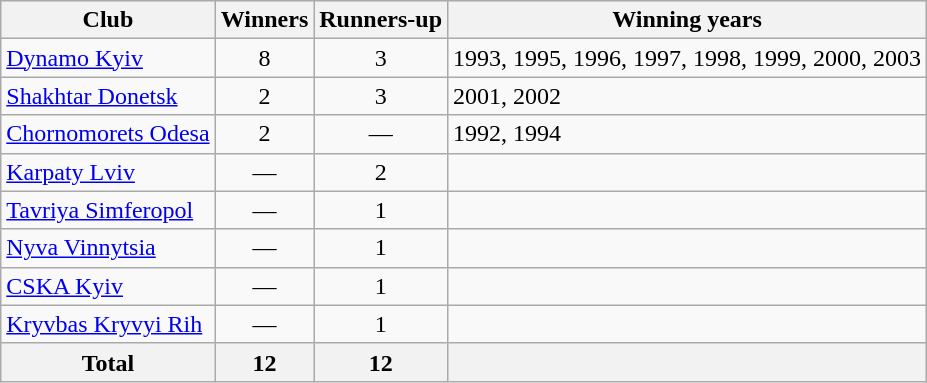<table class="wikitable sortable">
<tr style="background:#efefef;">
<th>Club</th>
<th>Winners</th>
<th>Runners-up</th>
<th>Winning years</th>
</tr>
<tr>
<td><a href='#'>Dynamo Kyiv</a></td>
<td align=center>8</td>
<td align=center>3</td>
<td>1993, 1995, 1996, 1997, 1998, 1999, 2000, 2003</td>
</tr>
<tr>
<td><a href='#'>Shakhtar Donetsk</a></td>
<td align=center>2</td>
<td align=center>3</td>
<td>2001, 2002</td>
</tr>
<tr>
<td><a href='#'>Chornomorets Odesa</a></td>
<td align=center>2</td>
<td align=center>—</td>
<td>1992, 1994</td>
</tr>
<tr>
<td><a href='#'>Karpaty Lviv</a></td>
<td align=center>—</td>
<td align=center>2</td>
<td></td>
</tr>
<tr>
<td><a href='#'>Tavriya Simferopol</a></td>
<td align=center>—</td>
<td align=center>1</td>
<td></td>
</tr>
<tr>
<td><a href='#'>Nyva Vinnytsia</a></td>
<td align=center>—</td>
<td align=center>1</td>
<td></td>
</tr>
<tr>
<td><a href='#'>CSKA Kyiv</a></td>
<td align=center>—</td>
<td align=center>1</td>
<td></td>
</tr>
<tr>
<td><a href='#'>Kryvbas Kryvyi Rih</a></td>
<td align=center>—</td>
<td align=center>1</td>
<td></td>
</tr>
<tr>
<th>Total</th>
<th>12</th>
<th>12</th>
<th></th>
</tr>
</table>
